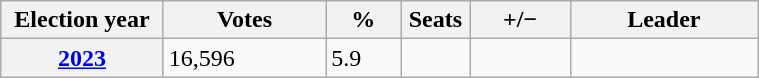<table class=wikitable style="width:40%; border:1px #AAAAFF solid">
<tr>
<th width=13%>Election year</th>
<th width=13%>Votes</th>
<th width=6%>%</th>
<th width=1%>Seats</th>
<th width=8%>+/−</th>
<th width=15%>Leader</th>
</tr>
<tr>
<th><a href='#'>2023</a></th>
<td>16,596</td>
<td>5.9</td>
<td></td>
<td></td>
<td></td>
</tr>
</table>
